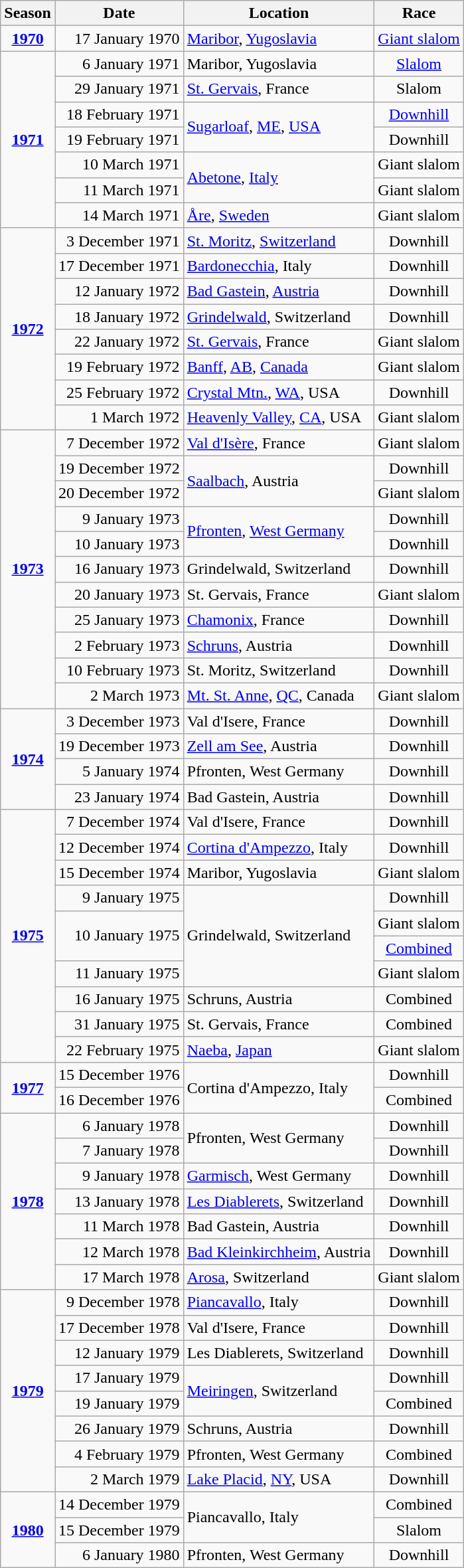<table class="wikitable">
<tr>
<th>Season</th>
<th>Date</th>
<th>Location</th>
<th>Race</th>
</tr>
<tr>
<td rowspan=1 align=center><strong><a href='#'>1970</a></strong></td>
<td align=right>17 January 1970</td>
<td> <a href='#'>Maribor</a>, <a href='#'>Yugoslavia</a></td>
<td align=center><a href='#'>Giant slalom</a></td>
</tr>
<tr>
<td rowspan=7 align=center><strong><a href='#'>1971</a></strong></td>
<td align=right>6 January 1971</td>
<td> Maribor, Yugoslavia</td>
<td align=center><a href='#'>Slalom</a></td>
</tr>
<tr>
<td align=right>29 January 1971</td>
<td> <a href='#'>St. Gervais</a>, France</td>
<td align=center>Slalom</td>
</tr>
<tr>
<td align=right>18 February 1971</td>
<td rowspan=2> <a href='#'>Sugarloaf</a>, <a href='#'>ME</a>, <a href='#'>USA</a></td>
<td align=center><a href='#'>Downhill</a></td>
</tr>
<tr>
<td align=right>19 February 1971</td>
<td align=center>Downhill</td>
</tr>
<tr>
<td align=right>10 March 1971</td>
<td rowspan=2> <a href='#'>Abetone</a>, <a href='#'>Italy</a></td>
<td align=center>Giant slalom</td>
</tr>
<tr>
<td align=right>11 March 1971</td>
<td align=center>Giant slalom</td>
</tr>
<tr>
<td align=right>14 March 1971</td>
<td> <a href='#'>Åre</a>, <a href='#'>Sweden</a></td>
<td align=center>Giant slalom</td>
</tr>
<tr>
<td rowspan=8 align=center><strong><a href='#'>1972</a></strong></td>
<td align=right>3 December 1971</td>
<td> <a href='#'>St. Moritz</a>, <a href='#'>Switzerland</a></td>
<td align=center>Downhill</td>
</tr>
<tr>
<td align=right>17 December 1971</td>
<td> <a href='#'>Bardonecchia</a>, Italy</td>
<td align=center>Downhill</td>
</tr>
<tr>
<td align=right>12 January 1972</td>
<td> <a href='#'>Bad Gastein</a>, <a href='#'>Austria</a></td>
<td align=center>Downhill</td>
</tr>
<tr>
<td align=right>18 January 1972</td>
<td> <a href='#'>Grindelwald</a>, Switzerland</td>
<td align=center>Downhill</td>
</tr>
<tr>
<td align=right>22 January 1972</td>
<td> <a href='#'>St. Gervais</a>, France</td>
<td align=center>Giant slalom</td>
</tr>
<tr>
<td align=right>19 February 1972</td>
<td> <a href='#'>Banff</a>, <a href='#'>AB</a>, <a href='#'>Canada</a></td>
<td>Giant slalom</td>
</tr>
<tr>
<td align=right>25 February 1972</td>
<td> <a href='#'>Crystal Mtn.</a>, <a href='#'>WA</a>, USA</td>
<td align=center>Downhill</td>
</tr>
<tr>
<td align=right>1 March 1972</td>
<td> <a href='#'>Heavenly Valley</a>, <a href='#'>CA</a>, USA</td>
<td align=center>Giant slalom</td>
</tr>
<tr>
<td rowspan=11 align=center><strong><a href='#'>1973</a></strong></td>
<td align=right>7 December 1972</td>
<td> <a href='#'>Val d'Isère</a>, France</td>
<td align=centeR>Giant slalom</td>
</tr>
<tr>
<td align=right>19 December 1972</td>
<td rowspan=2> <a href='#'>Saalbach</a>, Austria</td>
<td align=center>Downhill</td>
</tr>
<tr>
<td align=right>20 December 1972</td>
<td align=center>Giant slalom</td>
</tr>
<tr>
<td align=right>9 January 1973</td>
<td rowspan=2> <a href='#'>Pfronten</a>, <a href='#'>West Germany</a></td>
<td align=center>Downhill</td>
</tr>
<tr>
<td align=right>10 January 1973</td>
<td align=center>Downhill</td>
</tr>
<tr>
<td align=right>16 January 1973</td>
<td> Grindelwald, Switzerland</td>
<td align=center>Downhill</td>
</tr>
<tr>
<td align=right>20 January 1973</td>
<td> St. Gervais, France</td>
<td align=center>Giant slalom</td>
</tr>
<tr>
<td align=right>25 January 1973</td>
<td> <a href='#'>Chamonix</a>, France</td>
<td align=center>Downhill</td>
</tr>
<tr>
<td align=right>2 February 1973</td>
<td> <a href='#'>Schruns</a>, Austria</td>
<td align=center>Downhill</td>
</tr>
<tr>
<td align=right>10 February 1973</td>
<td> St. Moritz, Switzerland</td>
<td align=center>Downhill</td>
</tr>
<tr>
<td align=right>2 March 1973</td>
<td> <a href='#'>Mt. St. Anne</a>, <a href='#'>QC</a>, Canada</td>
<td align=center>Giant slalom</td>
</tr>
<tr>
<td rowspan=4 align=center><strong><a href='#'>1974</a></strong></td>
<td align=right>3 December 1973</td>
<td> Val d'Isere, France</td>
<td align=center>Downhill</td>
</tr>
<tr>
<td align=right>19 December 1973</td>
<td> <a href='#'>Zell am See</a>, Austria</td>
<td align=center>Downhill</td>
</tr>
<tr>
<td align=right>5 January 1974</td>
<td> Pfronten, West Germany</td>
<td align=center>Downhill</td>
</tr>
<tr>
<td align=right>23 January 1974</td>
<td> Bad Gastein, Austria</td>
<td align=center>Downhill</td>
</tr>
<tr>
<td rowspan=10 align=center><strong><a href='#'>1975</a></strong></td>
<td align=right>7 December 1974</td>
<td> Val d'Isere, France</td>
<td align=center>Downhill</td>
</tr>
<tr>
<td align=right>12 December 1974</td>
<td> <a href='#'>Cortina d'Ampezzo</a>, Italy</td>
<td align=center>Downhill</td>
</tr>
<tr>
<td align=right>15 December 1974</td>
<td> Maribor, Yugoslavia</td>
<td align=center>Giant slalom</td>
</tr>
<tr>
<td align=right>9 January 1975</td>
<td rowspan=4> Grindelwald, Switzerland</td>
<td align=center>Downhill</td>
</tr>
<tr>
<td rowspan=2 align=right>10 January 1975</td>
<td align=center>Giant slalom</td>
</tr>
<tr>
<td align=center><a href='#'>Combined</a></td>
</tr>
<tr>
<td align=right>11 January 1975</td>
<td align=center>Giant slalom</td>
</tr>
<tr>
<td align=right>16 January 1975</td>
<td> Schruns, Austria</td>
<td align=center>Combined</td>
</tr>
<tr>
<td align=right>31 January 1975</td>
<td> St. Gervais, France</td>
<td align=center>Combined</td>
</tr>
<tr>
<td align=right>22 February 1975</td>
<td> <a href='#'>Naeba</a>, <a href='#'>Japan</a></td>
<td align=center>Giant slalom</td>
</tr>
<tr>
<td rowspan=2 align=center><strong><a href='#'>1977</a></strong></td>
<td align=right>15 December 1976</td>
<td rowspan=2> Cortina d'Ampezzo, Italy</td>
<td align=center>Downhill</td>
</tr>
<tr>
<td align=right>16 December 1976</td>
<td align=center>Combined</td>
</tr>
<tr>
<td rowspan=7 align=center><strong><a href='#'>1978</a></strong></td>
<td align=right>6 January 1978</td>
<td rowspan=2> Pfronten, West Germany</td>
<td align=center>Downhill</td>
</tr>
<tr>
<td align=right>7 January 1978</td>
<td align=center>Downhill</td>
</tr>
<tr>
<td align=right>9 January 1978</td>
<td> <a href='#'>Garmisch</a>, West Germany</td>
<td align=center>Downhill</td>
</tr>
<tr>
<td align=right>13 January 1978</td>
<td> <a href='#'>Les Diablerets</a>, Switzerland</td>
<td align=center>Downhill</td>
</tr>
<tr>
<td align=right>11 March 1978</td>
<td> Bad Gastein, Austria</td>
<td align=center>Downhill</td>
</tr>
<tr>
<td align=right>12 March 1978</td>
<td> <a href='#'>Bad Kleinkirchheim</a>, Austria</td>
<td align=center>Downhill</td>
</tr>
<tr>
<td align=right>17 March 1978</td>
<td> <a href='#'>Arosa</a>, Switzerland</td>
<td align=center>Giant slalom</td>
</tr>
<tr>
<td rowspan=8 align=center><strong><a href='#'>1979</a></strong></td>
<td align=right>9 December 1978</td>
<td> <a href='#'>Piancavallo</a>, Italy</td>
<td align=center>Downhill</td>
</tr>
<tr>
<td align=right>17 December 1978</td>
<td> Val d'Isere, France</td>
<td align=center>Downhill</td>
</tr>
<tr>
<td align=right>12 January 1979</td>
<td> Les Diablerets, Switzerland</td>
<td align=center>Downhill</td>
</tr>
<tr>
<td align=right>17 January 1979</td>
<td rowspan=2> <a href='#'>Meiringen</a>, Switzerland</td>
<td align=center>Downhill</td>
</tr>
<tr>
<td align=right>19 January 1979</td>
<td align=center>Combined</td>
</tr>
<tr>
<td align=right>26 January 1979</td>
<td> Schruns, Austria</td>
<td align=center>Downhill</td>
</tr>
<tr>
<td align=right>4 February 1979</td>
<td> Pfronten, West Germany</td>
<td align=center>Combined</td>
</tr>
<tr>
<td align=right>2 March 1979</td>
<td> <a href='#'>Lake Placid</a>, <a href='#'>NY</a>, USA</td>
<td align=center>Downhill</td>
</tr>
<tr>
<td rowspan=3 align=center><strong><a href='#'>1980</a></strong></td>
<td align=right>14 December 1979</td>
<td rowspan=2> Piancavallo, Italy</td>
<td align=center>Combined</td>
</tr>
<tr>
<td align=right>15 December 1979</td>
<td align=center>Slalom</td>
</tr>
<tr>
<td align=right>6 January 1980</td>
<td> Pfronten, West Germany</td>
<td align=center>Downhill</td>
</tr>
</table>
